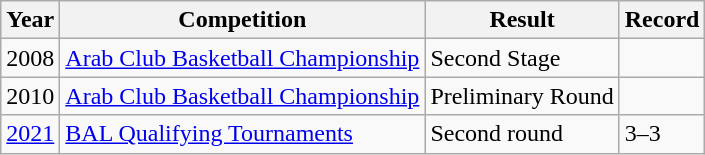<table class="wikitable">
<tr>
<th>Year</th>
<th>Competition</th>
<th>Result</th>
<th>Record</th>
</tr>
<tr>
<td>2008</td>
<td><a href='#'>Arab Club Basketball Championship</a></td>
<td>Second Stage</td>
<td></td>
</tr>
<tr>
<td>2010</td>
<td><a href='#'>Arab Club Basketball Championship</a></td>
<td>Preliminary Round</td>
<td></td>
</tr>
<tr>
<td><a href='#'>2021</a></td>
<td><a href='#'>BAL Qualifying Tournaments</a></td>
<td>Second round</td>
<td>3–3</td>
</tr>
</table>
